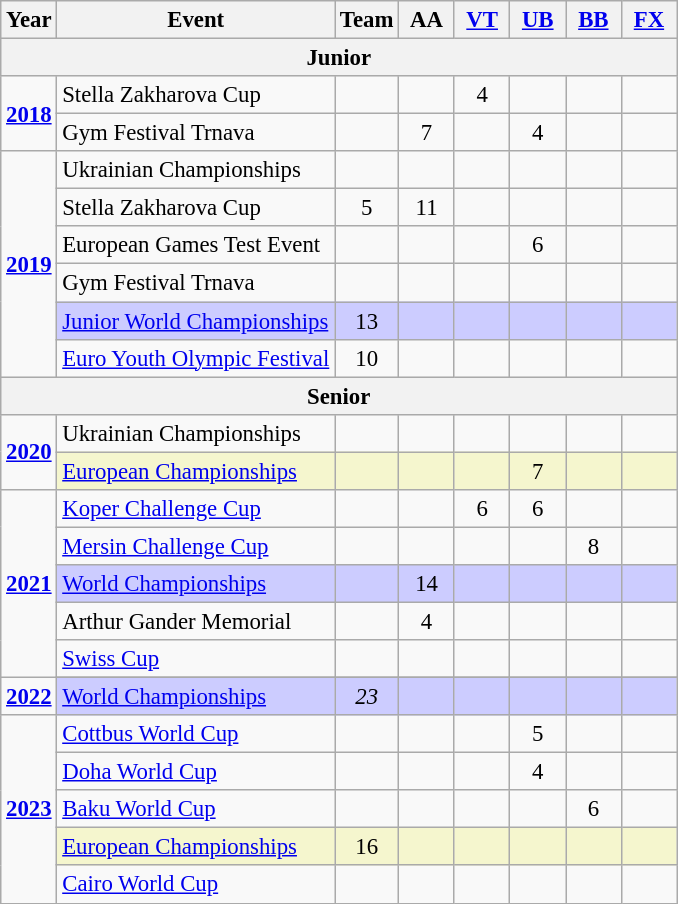<table class="wikitable" style="text-align:center; font-size:95%;">
<tr>
<th align="center">Year</th>
<th align="center">Event</th>
<th style="width:30px;">Team</th>
<th style="width:30px;">AA</th>
<th style="width:30px;"><a href='#'>VT</a></th>
<th style="width:30px;"><a href='#'>UB</a></th>
<th style="width:30px;"><a href='#'>BB</a></th>
<th style="width:30px;"><a href='#'>FX</a></th>
</tr>
<tr>
<th colspan="8"><strong>Junior</strong></th>
</tr>
<tr>
<td rowspan="2"><strong><a href='#'>2018</a></strong></td>
<td align=left>Stella Zakharova Cup</td>
<td></td>
<td></td>
<td>4</td>
<td></td>
<td></td>
<td></td>
</tr>
<tr>
<td align=left>Gym Festival Trnava</td>
<td></td>
<td>7</td>
<td></td>
<td>4</td>
<td></td>
<td></td>
</tr>
<tr>
<td rowspan="6"><strong><a href='#'>2019</a></strong></td>
<td align=left>Ukrainian Championships</td>
<td></td>
<td></td>
<td></td>
<td></td>
<td></td>
<td></td>
</tr>
<tr>
<td align=left>Stella Zakharova Cup</td>
<td>5</td>
<td>11</td>
<td></td>
<td></td>
<td></td>
<td></td>
</tr>
<tr>
<td align=left>European Games Test Event</td>
<td></td>
<td></td>
<td></td>
<td>6</td>
<td></td>
<td></td>
</tr>
<tr>
<td align=left>Gym Festival Trnava</td>
<td></td>
<td></td>
<td></td>
<td></td>
<td></td>
<td></td>
</tr>
<tr bgcolor=#CCCCFF>
<td align=left><a href='#'>Junior World Championships</a></td>
<td>13</td>
<td></td>
<td></td>
<td></td>
<td></td>
<td></td>
</tr>
<tr>
<td align=left><a href='#'>Euro Youth Olympic Festival</a></td>
<td>10</td>
<td></td>
<td></td>
<td></td>
<td></td>
<td></td>
</tr>
<tr>
<th colspan="8"><strong>Senior</strong></th>
</tr>
<tr>
<td rowspan="2"><strong><a href='#'>2020</a></strong></td>
<td align=left>Ukrainian Championships</td>
<td></td>
<td></td>
<td></td>
<td></td>
<td></td>
<td></td>
</tr>
<tr bgcolor=#F5F6CE>
<td align=left><a href='#'>European Championships</a></td>
<td></td>
<td></td>
<td></td>
<td>7</td>
<td></td>
<td></td>
</tr>
<tr>
<td rowspan="5"><strong><a href='#'>2021</a></strong></td>
<td align=left><a href='#'>Koper Challenge Cup</a></td>
<td></td>
<td></td>
<td>6</td>
<td>6</td>
<td></td>
<td></td>
</tr>
<tr>
<td align=left><a href='#'>Mersin Challenge Cup</a></td>
<td></td>
<td></td>
<td></td>
<td></td>
<td>8</td>
<td></td>
</tr>
<tr bgcolor=#CCCCFF>
<td align=left><a href='#'>World Championships</a></td>
<td></td>
<td>14</td>
<td></td>
<td></td>
<td></td>
<td></td>
</tr>
<tr>
<td align=left>Arthur Gander Memorial</td>
<td></td>
<td>4</td>
<td></td>
<td></td>
<td></td>
<td></td>
</tr>
<tr>
<td align=left><a href='#'>Swiss Cup</a></td>
<td></td>
<td></td>
<td></td>
<td></td>
<td></td>
<td></td>
</tr>
<tr>
<td rowspan="2"><strong><a href='#'>2022</a></strong></td>
</tr>
<tr bgcolor=#CCCCFF>
<td align=left><a href='#'>World Championships</a></td>
<td><em>23</em></td>
<td></td>
<td></td>
<td></td>
<td></td>
<td></td>
</tr>
<tr>
<td rowspan="5"><strong><a href='#'>2023</a></strong></td>
<td align=left><a href='#'>Cottbus World Cup</a></td>
<td></td>
<td></td>
<td></td>
<td>5</td>
<td></td>
<td></td>
</tr>
<tr>
<td align=left><a href='#'>Doha World Cup</a></td>
<td></td>
<td></td>
<td></td>
<td>4</td>
<td></td>
<td></td>
</tr>
<tr>
<td align=left><a href='#'>Baku World Cup</a></td>
<td></td>
<td></td>
<td></td>
<td></td>
<td>6</td>
<td></td>
</tr>
<tr bgcolor=#F5F6CE>
<td align=left><a href='#'>European Championships</a></td>
<td>16</td>
<td></td>
<td></td>
<td></td>
<td></td>
<td></td>
</tr>
<tr>
<td align=left><a href='#'>Cairo World Cup</a></td>
<td></td>
<td></td>
<td></td>
<td></td>
<td></td>
<td></td>
</tr>
</table>
